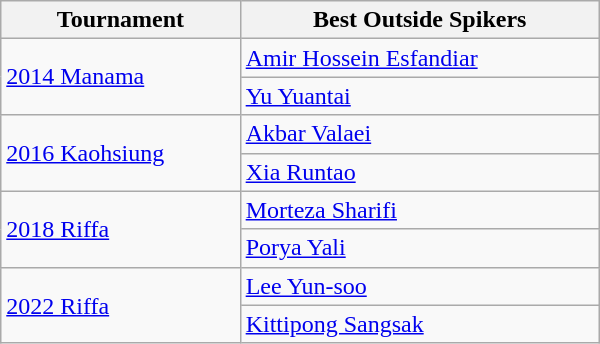<table class=wikitable style="width: 400px;">
<tr>
<th style="width: 40%;">Tournament</th>
<th style="width: 60%;">Best Outside Spikers</th>
</tr>
<tr>
<td rowspan=2><a href='#'>2014 Manama</a></td>
<td> <a href='#'>Amir Hossein Esfandiar</a></td>
</tr>
<tr>
<td> <a href='#'>Yu Yuantai</a></td>
</tr>
<tr>
<td rowspan=2><a href='#'>2016 Kaohsiung</a></td>
<td> <a href='#'>Akbar Valaei</a></td>
</tr>
<tr>
<td> <a href='#'>Xia Runtao</a></td>
</tr>
<tr>
<td rowspan=2><a href='#'>2018 Riffa</a></td>
<td> <a href='#'>Morteza Sharifi</a></td>
</tr>
<tr>
<td> <a href='#'>Porya Yali</a></td>
</tr>
<tr>
<td rowspan=2><a href='#'>2022 Riffa</a></td>
<td> <a href='#'>Lee Yun-soo</a></td>
</tr>
<tr>
<td> <a href='#'>Kittipong Sangsak</a></td>
</tr>
</table>
